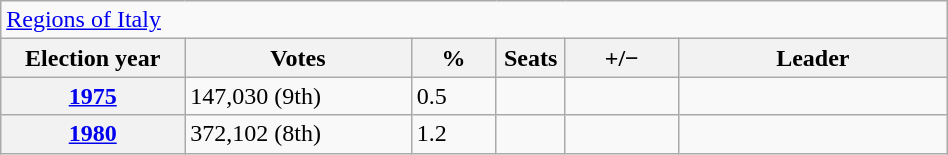<table class=wikitable style="width:50%; border:1px #AAAAFF solid">
<tr>
<td colspan=6><a href='#'>Regions of Italy</a></td>
</tr>
<tr>
<th width=13%>Election year</th>
<th width=16%>Votes</th>
<th width=6%>%</th>
<th width=1%>Seats</th>
<th width=8%>+/−</th>
<th width=19%>Leader</th>
</tr>
<tr>
<th><a href='#'>1975</a></th>
<td>147,030 (9th)</td>
<td>0.5</td>
<td></td>
<td></td>
<td></td>
</tr>
<tr>
<th><a href='#'>1980</a></th>
<td>372,102 (8th)</td>
<td>1.2</td>
<td></td>
<td></td>
<td></td>
</tr>
</table>
